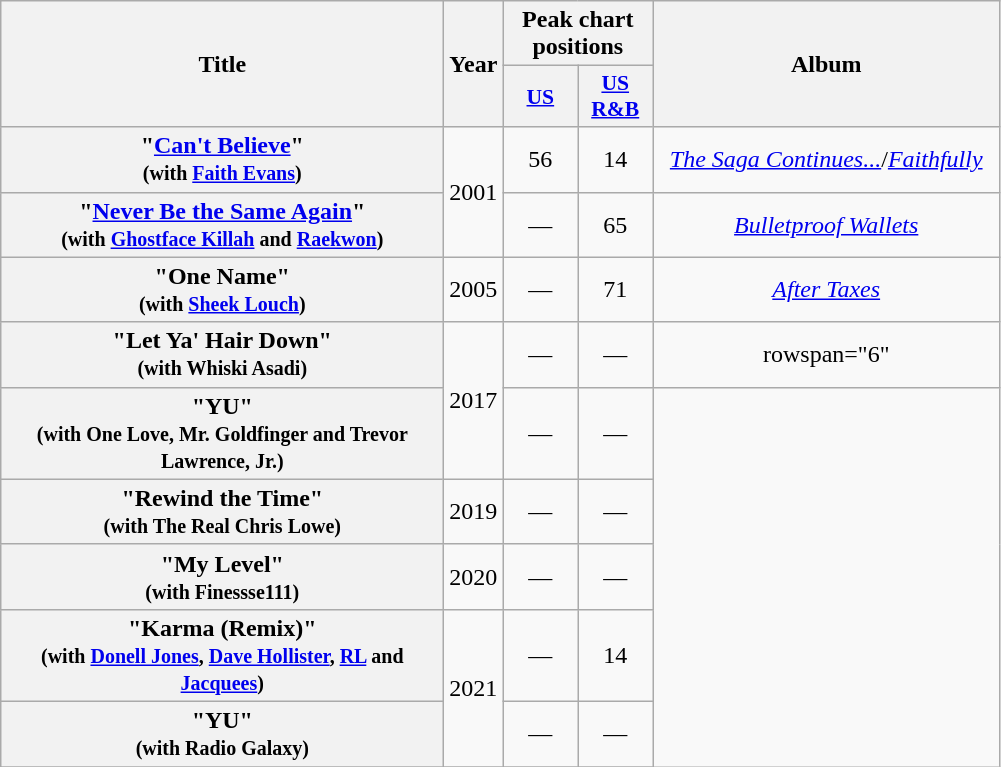<table class="wikitable plainrowheaders" style="text-align:center;" border="1">
<tr>
<th scope="col" rowspan="2" style="width:18em;">Title</th>
<th scope="col" rowspan="2">Year</th>
<th scope="col" colspan="2">Peak chart positions</th>
<th scope="col" rowspan="2" style="width:14em;">Album</th>
</tr>
<tr>
<th scope="col" style="width:3em;font-size:90%;"><a href='#'>US</a><br></th>
<th scope="col" style="width:3em;font-size:90%;"><a href='#'>US<br>R&B</a><br></th>
</tr>
<tr>
<th scope="row">"<a href='#'>Can't Believe</a>" <br><small>(with <a href='#'>Faith Evans</a>)</small></th>
<td rowspan="2">2001</td>
<td>56</td>
<td>14</td>
<td style="text-align:center;"><em><a href='#'>The Saga Continues...</a></em>/<em><a href='#'>Faithfully</a></em></td>
</tr>
<tr>
<th scope="row">"<a href='#'>Never Be the Same Again</a>" <br><small>(with <a href='#'>Ghostface Killah</a> and <a href='#'>Raekwon</a>)</small></th>
<td>—</td>
<td>65</td>
<td style="text-align:center;"><em><a href='#'>Bulletproof Wallets</a></em></td>
</tr>
<tr>
<th scope="row">"One Name" <br><small>(with <a href='#'>Sheek Louch</a>)</small></th>
<td>2005</td>
<td>—</td>
<td>71</td>
<td style="text-align:center;"><em><a href='#'>After Taxes</a></em></td>
</tr>
<tr>
<th scope="row">"Let Ya' Hair Down" <br><small>(with Whiski Asadi)</small></th>
<td rowspan="2">2017</td>
<td>—</td>
<td>—</td>
<td>rowspan="6" </td>
</tr>
<tr>
<th scope="row">"YU" <br><small>(with One Love, Mr. Goldfinger and Trevor Lawrence, Jr.)</small></th>
<td>—</td>
<td>—</td>
</tr>
<tr>
<th scope="row">"Rewind the Time" <br><small>(with The Real Chris Lowe)</small></th>
<td>2019</td>
<td>—</td>
<td>—</td>
</tr>
<tr>
<th scope="row">"My Level" <br><small>(with Finessse111)</small></th>
<td>2020</td>
<td>—</td>
<td>—</td>
</tr>
<tr>
<th scope="row">"Karma (Remix)" <br><small>(with <a href='#'>Donell Jones</a>, <a href='#'>Dave Hollister</a>, <a href='#'>RL</a> and <a href='#'>Jacquees</a>)</small></th>
<td rowspan="2">2021</td>
<td>—</td>
<td>14</td>
</tr>
<tr>
<th scope="row">"YU"  <br><small>(with Radio Galaxy)</small></th>
<td>—</td>
<td>—</td>
</tr>
<tr>
</tr>
</table>
